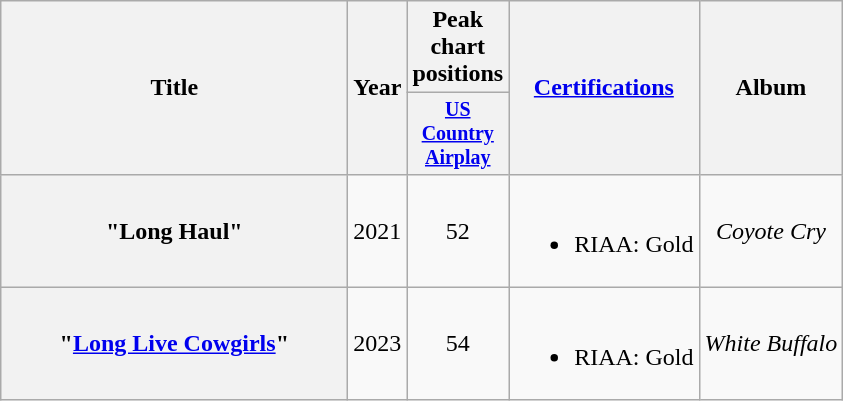<table class="wikitable plainrowheaders" style="text-align:center;">
<tr>
<th rowspan="2" style="width:14em;">Title</th>
<th rowspan="2">Year</th>
<th colspan="1">Peak chart positions</th>
<th rowspan="2"><a href='#'>Certifications</a></th>
<th rowspan="2">Album</th>
</tr>
<tr style="font-size:smaller;">
<th width="45"><a href='#'>US Country Airplay</a><br></th>
</tr>
<tr>
<th scope="row">"Long Haul"</th>
<td>2021</td>
<td>52</td>
<td><br><ul><li>RIAA: Gold</li></ul></td>
<td><em>Coyote Cry</em></td>
</tr>
<tr>
<th scope="row">"<a href='#'>Long Live Cowgirls</a>"<br></th>
<td>2023</td>
<td>54</td>
<td><br><ul><li>RIAA: Gold</li></ul></td>
<td><em>White Buffalo</em></td>
</tr>
</table>
